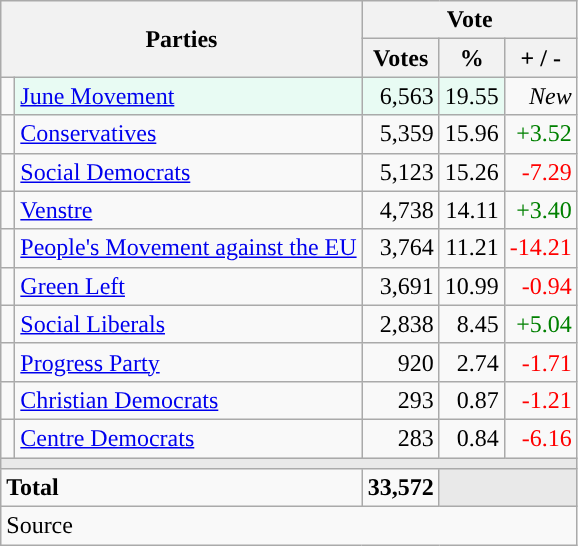<table class="wikitable" style="text-align:right;">
<tr>
<th style="text-align:centre;" rowspan="2" colspan="2" width="225">Parties</th>
<th colspan="3">Vote</th>
</tr>
<tr>
<th width="15">Votes</th>
<th width="15">%</th>
<th width="15">+ / -</th>
</tr>
<tr>
<td width="2" style="color:inherit;background:"></td>
<td bgcolor=#e8fbf3   align="left"><a href='#'>June Movement</a></td>
<td bgcolor=#e8fbf3>6,563</td>
<td bgcolor=#e8fbf3>19.55</td>
<td><em>New</em></td>
</tr>
<tr>
<td width="2" style="color:inherit;background:"></td>
<td align="left"><a href='#'>Conservatives</a></td>
<td>5,359</td>
<td>15.96</td>
<td style=color:green;>+3.52</td>
</tr>
<tr>
<td width="2" style="color:inherit;background:"></td>
<td align="left"><a href='#'>Social Democrats</a></td>
<td>5,123</td>
<td>15.26</td>
<td style=color:red;>-7.29</td>
</tr>
<tr>
<td width="2" style="color:inherit;background:"></td>
<td align="left"><a href='#'>Venstre</a></td>
<td>4,738</td>
<td>14.11</td>
<td style=color:green;>+3.40</td>
</tr>
<tr>
<td width="2" style="color:inherit;background:"></td>
<td align="left"><a href='#'>People's Movement against the EU</a></td>
<td>3,764</td>
<td>11.21</td>
<td style=color:red;>-14.21</td>
</tr>
<tr>
<td width="2" style="color:inherit;background:"></td>
<td align="left"><a href='#'>Green Left</a></td>
<td>3,691</td>
<td>10.99</td>
<td style=color:red;>-0.94</td>
</tr>
<tr>
<td width="2" style="color:inherit;background:"></td>
<td align="left"><a href='#'>Social Liberals</a></td>
<td>2,838</td>
<td>8.45</td>
<td style=color:green;>+5.04</td>
</tr>
<tr>
<td width="2" style="color:inherit;background:"></td>
<td align="left"><a href='#'>Progress Party</a></td>
<td>920</td>
<td>2.74</td>
<td style=color:red;>-1.71</td>
</tr>
<tr>
<td width="2" style="color:inherit;background:"></td>
<td align="left"><a href='#'>Christian Democrats</a></td>
<td>293</td>
<td>0.87</td>
<td style=color:red;>-1.21</td>
</tr>
<tr>
<td width="2" style="color:inherit;background:"></td>
<td align="left"><a href='#'>Centre Democrats</a></td>
<td>283</td>
<td>0.84</td>
<td style=color:red;>-6.16</td>
</tr>
<tr>
<td colspan="7" bgcolor="#E9E9E9"></td>
</tr>
<tr>
<td align="left" colspan="2"><strong>Total</strong></td>
<td><strong>33,572</strong></td>
<td bgcolor="#E9E9E9" colspan="2"></td>
</tr>
<tr>
<td align="left" colspan="6">Source</td>
</tr>
</table>
